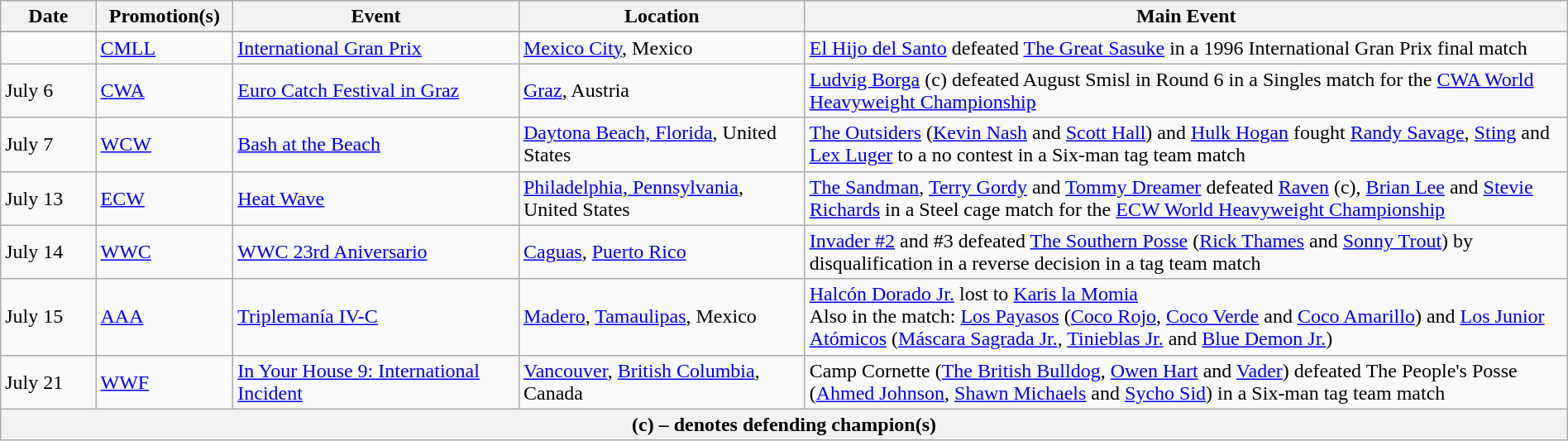<table class="wikitable" style="width:100%;">
<tr>
<th width="5%">Date</th>
<th width="5%">Promotion(s)</th>
<th style="width:15%;">Event</th>
<th style="width:15%;">Location</th>
<th style="width:40%;">Main Event</th>
</tr>
<tr style="width:20%;" |Notes>
</tr>
<tr>
<td></td>
<td><a href='#'>CMLL</a></td>
<td><a href='#'>International Gran Prix</a></td>
<td><a href='#'>Mexico City</a>, Mexico</td>
<td><a href='#'>El Hijo del Santo</a> defeated <a href='#'>The Great Sasuke</a> in a 1996 International Gran Prix final match</td>
</tr>
<tr>
<td>July 6</td>
<td><a href='#'>CWA</a></td>
<td><a href='#'>Euro Catch Festival in Graz</a></td>
<td><a href='#'>Graz</a>, Austria</td>
<td><a href='#'>Ludvig Borga</a> (c) defeated August Smisl in Round 6 in a Singles match for the <a href='#'>CWA World Heavyweight Championship</a></td>
</tr>
<tr>
<td>July 7</td>
<td><a href='#'>WCW</a></td>
<td><a href='#'>Bash at the Beach</a></td>
<td><a href='#'>Daytona Beach, Florida</a>, United States</td>
<td><a href='#'>The Outsiders</a> (<a href='#'>Kevin Nash</a> and <a href='#'>Scott Hall</a>) and <a href='#'>Hulk Hogan</a> fought <a href='#'>Randy Savage</a>, <a href='#'>Sting</a> and <a href='#'>Lex Luger</a> to a no contest in a Six-man tag team match</td>
</tr>
<tr>
<td>July 13</td>
<td><a href='#'>ECW</a></td>
<td><a href='#'>Heat Wave</a></td>
<td><a href='#'>Philadelphia, Pennsylvania</a>, United States</td>
<td><a href='#'>The Sandman</a>, <a href='#'>Terry Gordy</a> and <a href='#'>Tommy Dreamer</a> defeated <a href='#'>Raven</a> (c), <a href='#'>Brian Lee</a> and <a href='#'>Stevie Richards</a> in a Steel cage match for the <a href='#'>ECW World Heavyweight Championship</a></td>
</tr>
<tr>
<td>July 14</td>
<td><a href='#'>WWC</a></td>
<td><a href='#'>WWC 23rd Aniversario</a></td>
<td><a href='#'>Caguas</a>, <a href='#'>Puerto Rico</a></td>
<td><a href='#'>Invader #2</a> and #3 defeated <a href='#'>The Southern Posse</a> (<a href='#'>Rick Thames</a> and <a href='#'>Sonny Trout</a>) by disqualification in a reverse decision in a tag team match</td>
</tr>
<tr>
<td>July 15</td>
<td><a href='#'>AAA</a></td>
<td><a href='#'>Triplemanía IV-C</a></td>
<td><a href='#'>Madero</a>, <a href='#'>Tamaulipas</a>, Mexico</td>
<td><a href='#'>Halcón Dorado Jr.</a> lost to <a href='#'>Karis la Momia</a><br>Also in the match: <a href='#'>Los Payasos</a> (<a href='#'>Coco Rojo</a>, <a href='#'>Coco Verde</a> and <a href='#'>Coco Amarillo</a>) and <a href='#'>Los Junior Atómicos</a> (<a href='#'>Máscara Sagrada Jr.</a>, <a href='#'>Tinieblas Jr.</a> and <a href='#'>Blue Demon Jr.</a>)</td>
</tr>
<tr>
<td>July 21</td>
<td><a href='#'>WWF</a></td>
<td><a href='#'>In Your House 9: International Incident</a></td>
<td><a href='#'>Vancouver</a>, <a href='#'>British Columbia</a>, Canada</td>
<td>Camp Cornette (<a href='#'>The British Bulldog</a>, <a href='#'>Owen Hart</a> and <a href='#'>Vader</a>) defeated The People's Posse (<a href='#'>Ahmed Johnson</a>, <a href='#'>Shawn Michaels</a> and <a href='#'>Sycho Sid</a>) in a Six-man tag team match</td>
</tr>
<tr>
<th colspan="6">(c) – denotes defending champion(s)</th>
</tr>
</table>
